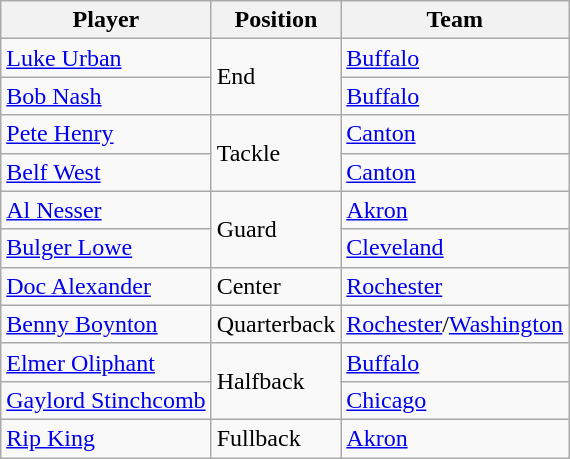<table class="wikitable">
<tr>
<th>Player</th>
<th>Position</th>
<th>Team</th>
</tr>
<tr>
<td><a href='#'>Luke Urban</a></td>
<td rowspan=2>End</td>
<td><a href='#'>Buffalo</a></td>
</tr>
<tr>
<td><a href='#'>Bob Nash</a></td>
<td><a href='#'>Buffalo</a></td>
</tr>
<tr>
<td><a href='#'>Pete Henry</a></td>
<td rowspan=2>Tackle</td>
<td><a href='#'>Canton</a></td>
</tr>
<tr>
<td><a href='#'>Belf West</a></td>
<td><a href='#'>Canton</a></td>
</tr>
<tr>
<td><a href='#'>Al Nesser</a></td>
<td rowspan=2>Guard</td>
<td><a href='#'>Akron</a></td>
</tr>
<tr>
<td><a href='#'>Bulger Lowe</a></td>
<td><a href='#'>Cleveland</a></td>
</tr>
<tr>
<td><a href='#'>Doc Alexander</a></td>
<td>Center</td>
<td><a href='#'>Rochester</a></td>
</tr>
<tr>
<td><a href='#'>Benny Boynton</a></td>
<td>Quarterback</td>
<td><a href='#'>Rochester</a>/<a href='#'>Washington</a></td>
</tr>
<tr>
<td><a href='#'>Elmer Oliphant</a></td>
<td rowspan=2>Halfback</td>
<td><a href='#'>Buffalo</a></td>
</tr>
<tr>
<td><a href='#'>Gaylord Stinchcomb</a></td>
<td><a href='#'>Chicago</a></td>
</tr>
<tr>
<td><a href='#'>Rip King</a></td>
<td>Fullback</td>
<td><a href='#'>Akron</a></td>
</tr>
</table>
